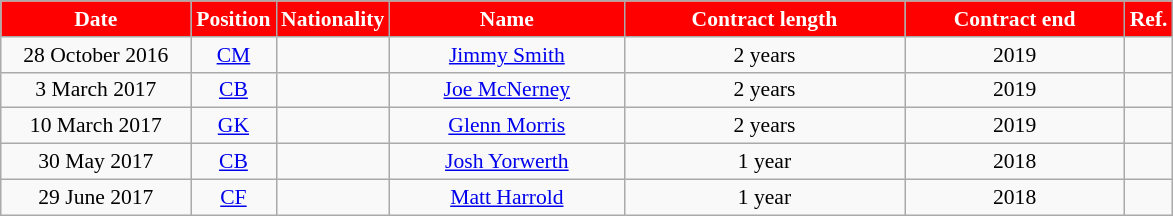<table class="wikitable"  style="text-align:center; font-size:90%; ">
<tr>
<th style="background:#FF0000; color:white; width:120px;">Date</th>
<th style="background:#FF0000; color:white; width:50px;">Position</th>
<th style="background:#FF0000; color:white; width:50px;">Nationality</th>
<th style="background:#FF0000; color:white; width:150px;">Name</th>
<th style="background:#FF0000; color:white; width:180px;">Contract length</th>
<th style="background:#FF0000; color:white; width:140px;">Contract end</th>
<th style="background:#FF0000; color:white; width:25px;">Ref.</th>
</tr>
<tr>
<td>28 October 2016</td>
<td><a href='#'>CM</a></td>
<td></td>
<td><a href='#'>Jimmy Smith</a></td>
<td>2 years</td>
<td>2019</td>
<td></td>
</tr>
<tr>
<td>3 March 2017</td>
<td><a href='#'>CB</a></td>
<td></td>
<td><a href='#'>Joe McNerney</a></td>
<td>2 years</td>
<td>2019</td>
<td></td>
</tr>
<tr>
<td>10 March 2017</td>
<td><a href='#'>GK</a></td>
<td></td>
<td><a href='#'>Glenn Morris</a></td>
<td>2 years</td>
<td>2019</td>
<td></td>
</tr>
<tr>
<td>30 May 2017</td>
<td><a href='#'>CB</a></td>
<td></td>
<td><a href='#'>Josh Yorwerth</a></td>
<td>1 year</td>
<td>2018</td>
<td></td>
</tr>
<tr>
<td>29 June 2017</td>
<td><a href='#'>CF</a></td>
<td></td>
<td><a href='#'>Matt Harrold</a></td>
<td>1 year</td>
<td>2018</td>
<td></td>
</tr>
</table>
